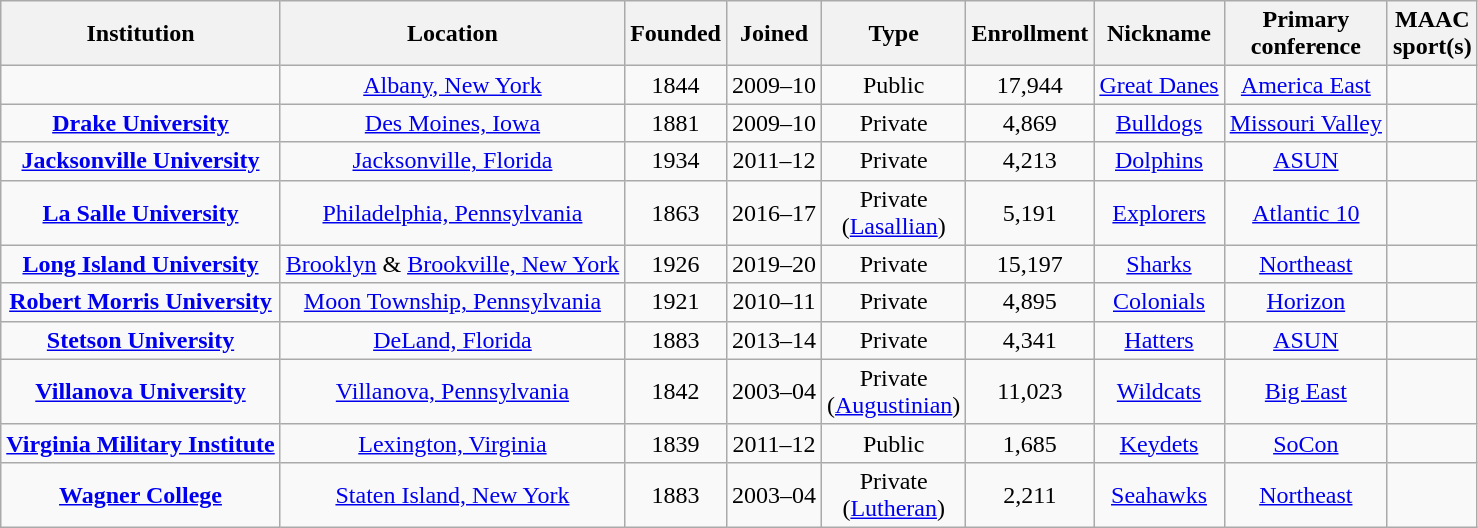<table class="wikitable sortable" style="text-align: center;">
<tr>
<th>Institution</th>
<th>Location</th>
<th>Founded</th>
<th>Joined</th>
<th>Type</th>
<th>Enrollment</th>
<th>Nickname</th>
<th>Primary<br>conference</th>
<th>MAAC<br>sport(s)</th>
</tr>
<tr>
<td></td>
<td><a href='#'>Albany, New York</a></td>
<td>1844</td>
<td>2009–10</td>
<td>Public</td>
<td>17,944</td>
<td><a href='#'>Great Danes</a></td>
<td><a href='#'>America East</a></td>
<td></td>
</tr>
<tr>
<td><strong><a href='#'>Drake University</a></strong></td>
<td><a href='#'>Des Moines, Iowa</a></td>
<td>1881</td>
<td>2009–10</td>
<td>Private</td>
<td>4,869</td>
<td><a href='#'>Bulldogs</a></td>
<td><a href='#'>Missouri Valley</a></td>
<td></td>
</tr>
<tr>
<td><strong><a href='#'>Jacksonville University</a></strong></td>
<td><a href='#'>Jacksonville, Florida</a></td>
<td>1934</td>
<td>2011–12</td>
<td>Private</td>
<td>4,213</td>
<td><a href='#'>Dolphins</a></td>
<td><a href='#'>ASUN</a></td>
<td></td>
</tr>
<tr>
<td><strong><a href='#'>La Salle University</a></strong></td>
<td><a href='#'>Philadelphia, Pennsylvania</a></td>
<td>1863</td>
<td>2016–17</td>
<td>Private<br>(<a href='#'>Lasallian</a>)</td>
<td>5,191</td>
<td><a href='#'>Explorers</a></td>
<td><a href='#'>Atlantic 10</a></td>
<td></td>
</tr>
<tr>
<td><strong><a href='#'>Long Island University</a></strong></td>
<td><a href='#'>Brooklyn</a> & <a href='#'>Brookville, New York</a></td>
<td>1926</td>
<td>2019–20</td>
<td>Private</td>
<td>15,197</td>
<td><a href='#'>Sharks</a></td>
<td><a href='#'>Northeast</a></td>
<td></td>
</tr>
<tr>
<td><strong><a href='#'>Robert Morris University</a></strong></td>
<td><a href='#'>Moon Township, Pennsylvania</a></td>
<td>1921</td>
<td>2010–11</td>
<td>Private</td>
<td>4,895</td>
<td><a href='#'>Colonials</a></td>
<td><a href='#'>Horizon</a></td>
<td></td>
</tr>
<tr>
<td><strong><a href='#'>Stetson University</a></strong></td>
<td><a href='#'>DeLand, Florida</a></td>
<td>1883</td>
<td>2013–14</td>
<td>Private</td>
<td>4,341</td>
<td><a href='#'>Hatters</a></td>
<td><a href='#'>ASUN</a></td>
<td></td>
</tr>
<tr>
<td><strong><a href='#'>Villanova University</a></strong></td>
<td><a href='#'>Villanova, Pennsylvania</a></td>
<td>1842</td>
<td>2003–04</td>
<td>Private<br>(<a href='#'>Augustinian</a>)</td>
<td>11,023</td>
<td><a href='#'>Wildcats</a></td>
<td><a href='#'>Big East</a></td>
<td></td>
</tr>
<tr>
<td><strong><a href='#'>Virginia Military Institute</a></strong></td>
<td><a href='#'>Lexington, Virginia</a></td>
<td>1839</td>
<td>2011–12</td>
<td>Public</td>
<td>1,685</td>
<td><a href='#'>Keydets</a></td>
<td><a href='#'>SoCon</a></td>
<td></td>
</tr>
<tr>
<td><strong><a href='#'>Wagner College</a></strong></td>
<td><a href='#'>Staten Island, New York</a></td>
<td>1883</td>
<td>2003–04</td>
<td>Private<br>(<a href='#'>Lutheran</a>)</td>
<td>2,211</td>
<td><a href='#'>Seahawks</a></td>
<td><a href='#'>Northeast</a></td>
<td></td>
</tr>
</table>
